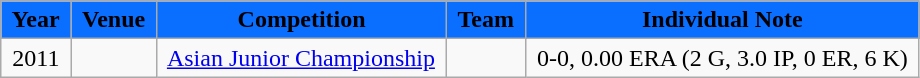<table class="wikitable">
<tr>
<th style="background:#0A6EFF"><span> Year </span></th>
<th style="background:#0A6EFF"><span> Venue </span></th>
<th style="background:#0A6EFF"><span> Competition </span></th>
<th style="background:#0A6EFF"><span> Team </span></th>
<th style="background:#0A6EFF"><span> Individual Note </span></th>
</tr>
<tr>
<td> 2011 </td>
<td>  </td>
<td> <a href='#'>Asian Junior Championship</a> </td>
<td style="text-align:center">  </td>
<td style="text-align:center"> 0-0, 0.00 ERA (2 G, 3.0 IP, 0 ER, 6 K) </td>
</tr>
</table>
